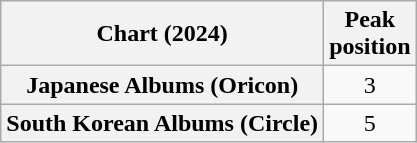<table class="wikitable sortable plainrowheaders" style="text-align:center">
<tr>
<th scope="col">Chart (2024)</th>
<th scope="col">Peak<br>position</th>
</tr>
<tr>
<th scope="row">Japanese Albums (Oricon)</th>
<td>3</td>
</tr>
<tr>
<th scope="row">South Korean Albums (Circle)</th>
<td>5</td>
</tr>
</table>
